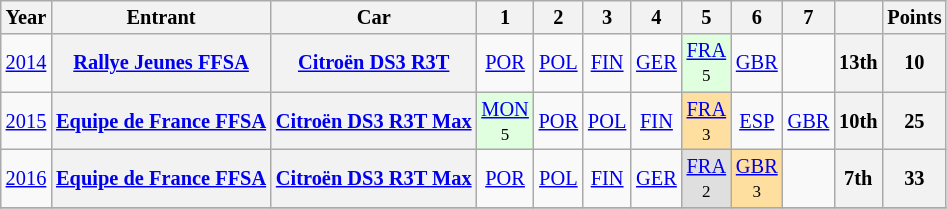<table class="wikitable" style="text-align:center; font-size:85%">
<tr>
<th>Year</th>
<th>Entrant</th>
<th>Car</th>
<th>1</th>
<th>2</th>
<th>3</th>
<th>4</th>
<th>5</th>
<th>6</th>
<th>7</th>
<th></th>
<th>Points</th>
</tr>
<tr>
<td><a href='#'>2014</a></td>
<th nowrap><a href='#'>Rallye Jeunes FFSA</a></th>
<th nowrap><a href='#'>Citroën DS3 R3T</a></th>
<td><a href='#'>POR</a></td>
<td><a href='#'>POL</a></td>
<td><a href='#'>FIN</a></td>
<td><a href='#'>GER</a></td>
<td style="background:#DFFFDF;"><a href='#'>FRA</a><br><small>5</small></td>
<td><a href='#'>GBR</a></td>
<td></td>
<th>13th</th>
<th>10</th>
</tr>
<tr>
<td><a href='#'>2015</a></td>
<th nowrap><a href='#'>Equipe de France FFSA</a></th>
<th nowrap><a href='#'>Citroën DS3 R3T Max</a></th>
<td style="background:#DFFFDF;"><a href='#'>MON</a><br><small>5</small></td>
<td><a href='#'>POR</a></td>
<td><a href='#'>POL</a></td>
<td><a href='#'>FIN</a></td>
<td style="background:#FFDF9F;"><a href='#'>FRA</a><br><small>3</small></td>
<td><a href='#'>ESP</a></td>
<td><a href='#'>GBR</a></td>
<th>10th</th>
<th>25</th>
</tr>
<tr>
<td><a href='#'>2016</a></td>
<th nowrap><a href='#'>Equipe de France FFSA</a></th>
<th nowrap><a href='#'>Citroën DS3 R3T Max</a></th>
<td><a href='#'>POR</a></td>
<td><a href='#'>POL</a></td>
<td><a href='#'>FIN</a></td>
<td><a href='#'>GER</a></td>
<td style="background:#dfdfdf;"><a href='#'>FRA</a><br><small>2</small></td>
<td style="background:#FFDF9F;"><a href='#'>GBR</a><br><small>3</small></td>
<td></td>
<th>7th</th>
<th>33</th>
</tr>
<tr>
</tr>
</table>
